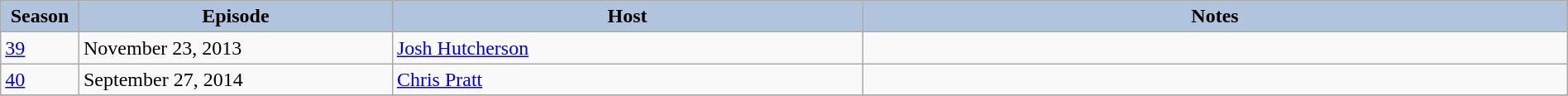<table class="wikitable" style="width:100%;">
<tr>
<th style="background:#B0C4DE;" width="5%">Season</th>
<th style="background:#B0C4DE;" width="20%">Episode</th>
<th style="background:#B0C4DE;" width="30%">Host</th>
<th style="background:#B0C4DE;" width="45%">Notes</th>
</tr>
<tr>
<td><a href='#'>39</a></td>
<td>November 23, 2013</td>
<td><a href='#'>Josh Hutcherson</a></td>
<td></td>
</tr>
<tr>
<td><a href='#'>40</a></td>
<td>September 27, 2014</td>
<td><a href='#'>Chris Pratt</a></td>
<td></td>
</tr>
<tr>
</tr>
</table>
